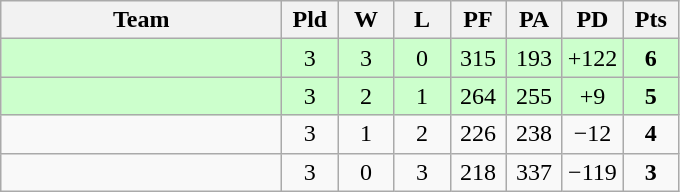<table class=wikitable style="text-align:center">
<tr>
<th width=180>Team</th>
<th width=30>Pld</th>
<th width=30>W</th>
<th width=30>L</th>
<th width=30>PF</th>
<th width=30>PA</th>
<th width=30>PD</th>
<th width=30>Pts</th>
</tr>
<tr bgcolor="#ccffcc">
<td align="left"></td>
<td>3</td>
<td>3</td>
<td>0</td>
<td>315</td>
<td>193</td>
<td>+122</td>
<td><strong>6</strong></td>
</tr>
<tr bgcolor="#ccffcc">
<td align="left"></td>
<td>3</td>
<td>2</td>
<td>1</td>
<td>264</td>
<td>255</td>
<td>+9</td>
<td><strong>5</strong></td>
</tr>
<tr>
<td align="left"></td>
<td>3</td>
<td>1</td>
<td>2</td>
<td>226</td>
<td>238</td>
<td>−12</td>
<td><strong>4</strong></td>
</tr>
<tr>
<td align="left"></td>
<td>3</td>
<td>0</td>
<td>3</td>
<td>218</td>
<td>337</td>
<td>−119</td>
<td><strong>3</strong></td>
</tr>
</table>
